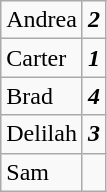<table class="wikitable">
<tr>
<td>Andrea</td>
<td><strong><em>2</em></strong></td>
</tr>
<tr>
<td>Carter</td>
<td><strong><em>1</em></strong></td>
</tr>
<tr>
<td>Brad</td>
<td><strong><em>4</em></strong></td>
</tr>
<tr>
<td>Delilah</td>
<td><strong><em>3</em></strong></td>
</tr>
<tr>
<td>Sam</td>
<td></td>
</tr>
</table>
